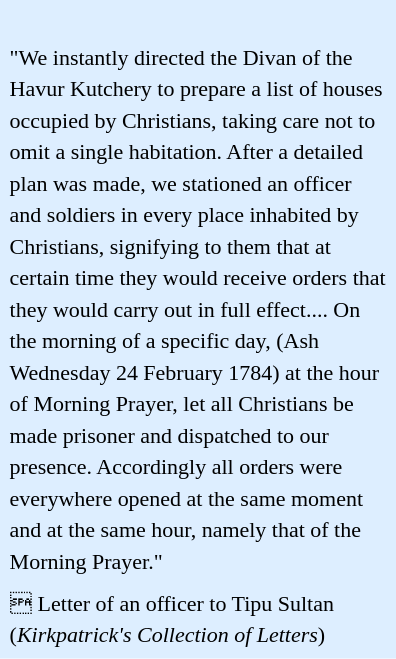<table class="toccolours" style="float: right; margin-left: 1em; margin-right: 1em; font-size: 110%; background:#ddeeff; color:black; width:15em; max-width: 25%;" cellspacing="5">
<tr>
<td style="text-align: left;"><br><small>"We instantly directed the Divan of the Havur Kutchery to prepare a list of houses occupied by Christians, taking care not to omit a single habitation. After a detailed plan was made, we stationed an officer and soldiers in every place inhabited by Christians, signifying to them that at certain time they would receive orders that they would carry out in full effect.... On the morning of a specific day, (Ash Wednesday 24 February 1784) at the hour of Morning Prayer, let all Christians be made prisoner and dispatched to our presence. Accordingly all orders were everywhere opened at the same moment and at the same hour, namely that of the Morning Prayer."</small></td>
</tr>
<tr>
<td style="text-align: left;"><small>  Letter of an officer to Tipu Sultan (<em>Kirkpatrick's Collection of Letters</em>)</small></td>
</tr>
</table>
